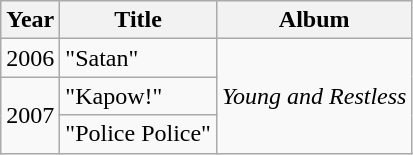<table class="wikitable">
<tr>
<th>Year</th>
<th>Title</th>
<th>Album</th>
</tr>
<tr>
<td style="text-align:center;">2006</td>
<td>"Satan"</td>
<td style="text-align:center;" rowspan="3"><em>Young and Restless</em></td>
</tr>
<tr>
<td style="text-align:center;" rowspan="2">2007</td>
<td>"Kapow!"</td>
</tr>
<tr>
<td>"Police Police"</td>
</tr>
</table>
